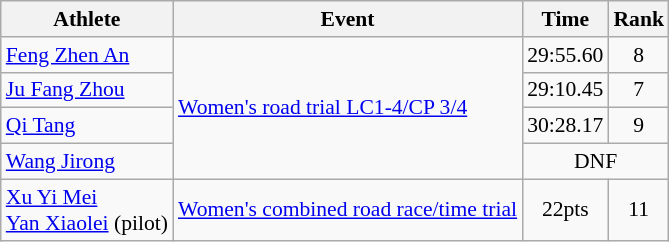<table class=wikitable style="font-size:90%">
<tr>
<th>Athlete</th>
<th>Event</th>
<th>Time</th>
<th>Rank</th>
</tr>
<tr>
<td><a href='#'>Feng Zhen An</a></td>
<td rowspan="4"><a href='#'>Women's road trial LC1-4/CP 3/4</a></td>
<td style="text-align:center;">29:55.60</td>
<td style="text-align:center;">8</td>
</tr>
<tr>
<td><a href='#'>Ju Fang Zhou</a></td>
<td style="text-align:center;">29:10.45</td>
<td style="text-align:center;">7</td>
</tr>
<tr>
<td><a href='#'>Qi Tang</a></td>
<td style="text-align:center;">30:28.17</td>
<td style="text-align:center;">9</td>
</tr>
<tr>
<td><a href='#'>Wang Jirong</a></td>
<td style="text-align:center;" colspan="2">DNF</td>
</tr>
<tr>
<td><a href='#'>Xu Yi Mei</a><br> <a href='#'>Yan Xiaolei</a> (pilot)</td>
<td><a href='#'>Women's combined road race/time trial</a></td>
<td style="text-align:center;">22pts</td>
<td style="text-align:center;">11</td>
</tr>
</table>
